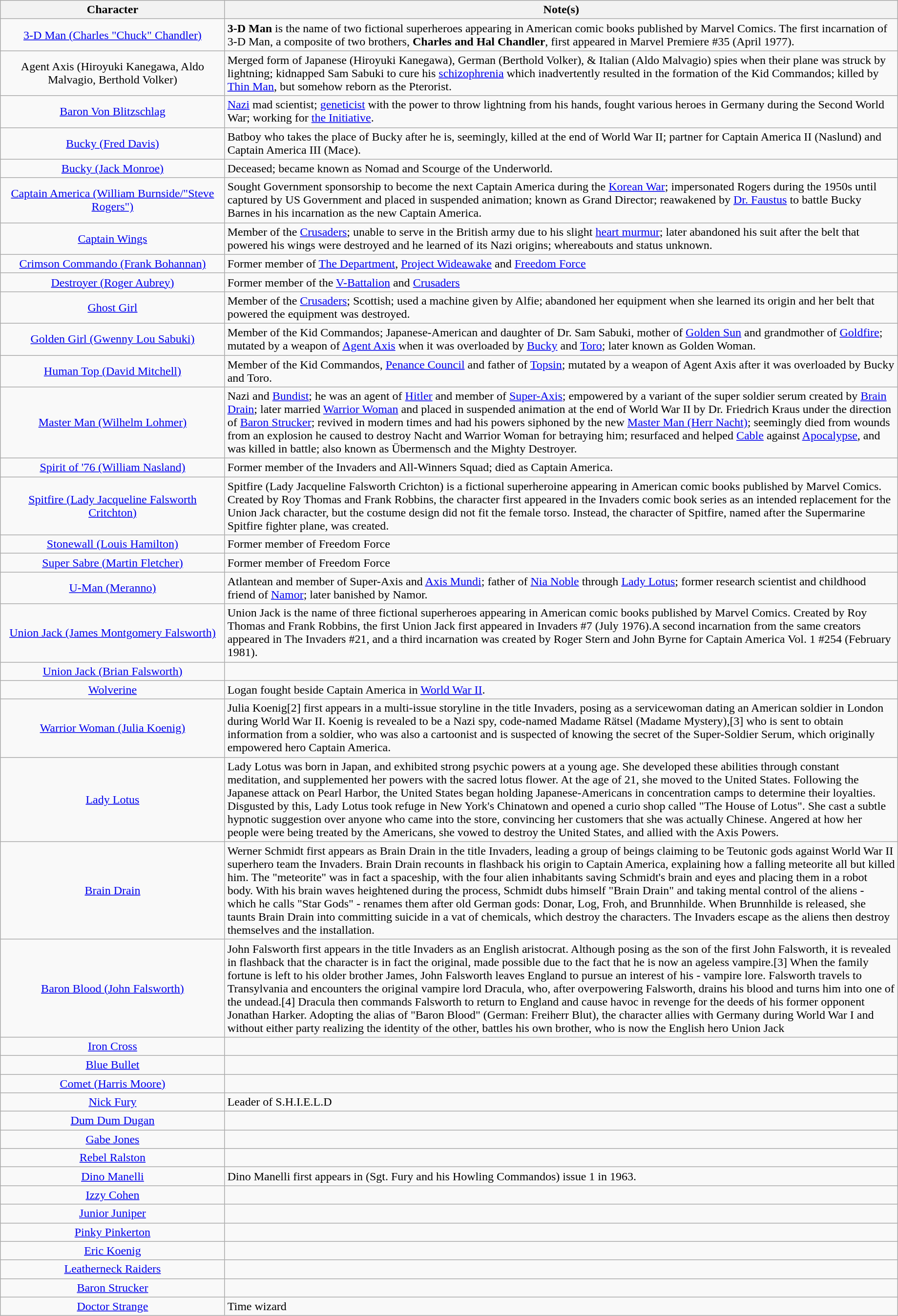<table class="wikitable sortable" style="width:97%;">
<tr>
<th width=25%>Character</th>
<th width=80%>Note(s)</th>
</tr>
<tr>
<td align=center><a href='#'>3-D Man (Charles "Chuck" Chandler)</a></td>
<td><strong>3-D Man</strong> is the name of two fictional superheroes appearing in American comic books published by Marvel Comics. The first incarnation of 3-D Man, a composite of two brothers, <strong>Charles and Hal Chandler</strong>, first appeared in Marvel Premiere #35 (April 1977).</td>
</tr>
<tr>
<td align=center>Agent Axis (Hiroyuki Kanegawa, Aldo Malvagio, Berthold Volker)</td>
<td>Merged form of Japanese (Hiroyuki Kanegawa), German (Berthold Volker), & Italian (Aldo Malvagio) spies when their plane was struck by lightning; kidnapped Sam Sabuki to cure his <a href='#'>schizophrenia</a> which inadvertently resulted in the formation of the Kid Commandos; killed by <a href='#'>Thin Man</a>, but somehow reborn as the Pterorist.</td>
</tr>
<tr>
<td align=center><a href='#'>Baron Von Blitzschlag</a></td>
<td><a href='#'>Nazi</a> mad scientist; <a href='#'>geneticist</a> with the power to throw lightning from his hands, fought various heroes in Germany during the Second World War; working for <a href='#'>the Initiative</a>.</td>
</tr>
<tr>
<td align=center><a href='#'>Bucky (Fred Davis)</a></td>
<td>Batboy who takes the place of Bucky after he is, seemingly, killed at the end of World War II; partner for Captain America II (Naslund) and Captain America III (Mace).</td>
</tr>
<tr>
<td align=center><a href='#'>Bucky (Jack Monroe)</a></td>
<td>Deceased; became known as Nomad and Scourge of the Underworld.</td>
</tr>
<tr>
<td align=center><a href='#'>Captain America (William Burnside/"Steve Rogers")</a></td>
<td>Sought Government sponsorship to become the next Captain America during the <a href='#'>Korean War</a>; impersonated Rogers during the 1950s until captured by US Government and placed in suspended animation; known as Grand Director; reawakened by <a href='#'>Dr. Faustus</a> to battle Bucky Barnes in his incarnation as the new Captain America.</td>
</tr>
<tr>
<td align=center><a href='#'>Captain Wings</a></td>
<td>Member of the <a href='#'>Crusaders</a>; unable to serve in the British army due to his slight <a href='#'>heart murmur</a>; later abandoned his suit after the belt that powered his wings were destroyed and he learned of its Nazi origins; whereabouts and status unknown.</td>
</tr>
<tr>
<td align=center><a href='#'>Crimson Commando (Frank Bohannan)</a></td>
<td>Former member of <a href='#'>The Department</a>, <a href='#'>Project Wideawake</a> and <a href='#'>Freedom Force</a></td>
</tr>
<tr>
<td align=center><a href='#'>Destroyer (Roger Aubrey)</a></td>
<td>Former member of the <a href='#'>V-Battalion</a> and <a href='#'>Crusaders</a></td>
</tr>
<tr>
<td align=center><a href='#'>Ghost Girl</a></td>
<td>Member of the <a href='#'>Crusaders</a>; Scottish; used a machine given by Alfie; abandoned her equipment when she learned its origin and her belt that powered the equipment was destroyed.</td>
</tr>
<tr>
<td align=center><a href='#'>Golden Girl (Gwenny Lou Sabuki)</a></td>
<td>Member of the Kid Commandos; Japanese-American and daughter of Dr. Sam Sabuki, mother of <a href='#'>Golden Sun</a> and grandmother of <a href='#'>Goldfire</a>; mutated by a weapon of <a href='#'>Agent Axis</a> when it was overloaded by <a href='#'>Bucky</a> and <a href='#'>Toro</a>; later known as Golden Woman.</td>
</tr>
<tr>
<td align=center><a href='#'>Human Top (David Mitchell)</a></td>
<td>Member of the Kid Commandos, <a href='#'>Penance Council</a> and father of <a href='#'>Topsin</a>; mutated by a weapon of Agent Axis after it was overloaded by Bucky and Toro.</td>
</tr>
<tr>
<td align=center><a href='#'>Master Man (Wilhelm Lohmer)</a></td>
<td>Nazi and <a href='#'>Bundist</a>; he was an agent of <a href='#'>Hitler</a> and member of <a href='#'>Super-Axis</a>; empowered by a variant of the super soldier serum created by <a href='#'>Brain Drain</a>; later married <a href='#'>Warrior Woman</a> and placed in suspended animation at the end of World War II by Dr. Friedrich Kraus under the direction of <a href='#'>Baron Strucker</a>; revived in modern times and had his powers siphoned by the new <a href='#'>Master Man (Herr Nacht)</a>; seemingly died from wounds from an explosion he caused to destroy Nacht and Warrior Woman for betraying him; resurfaced and helped <a href='#'>Cable</a> against <a href='#'>Apocalypse</a>, and was killed in battle; also known as Übermensch and the Mighty Destroyer.</td>
</tr>
<tr>
<td align=center><a href='#'>Spirit of '76 (William Nasland)</a></td>
<td>Former member of the Invaders and All-Winners Squad; died as Captain America.</td>
</tr>
<tr>
<td align=center><a href='#'>Spitfire (Lady Jacqueline Falsworth Critchton)</a></td>
<td>Spitfire (Lady Jacqueline Falsworth Crichton) is a fictional superheroine appearing in American comic books published by Marvel Comics. Created by Roy Thomas and Frank Robbins, the character first appeared in the Invaders comic book series as an intended replacement for the Union Jack character, but the costume design did not fit the female torso. Instead, the character of Spitfire, named after the Supermarine Spitfire fighter plane, was created.</td>
</tr>
<tr>
<td align=center><a href='#'>Stonewall (Louis Hamilton)</a></td>
<td>Former member of Freedom Force</td>
</tr>
<tr>
<td align=center><a href='#'>Super Sabre (Martin Fletcher)</a></td>
<td>Former member of Freedom Force</td>
</tr>
<tr>
<td align=center><a href='#'>U-Man (Meranno)</a></td>
<td>Atlantean and member of Super-Axis and <a href='#'>Axis Mundi</a>; father of <a href='#'>Nia Noble</a> through <a href='#'>Lady Lotus</a>; former research scientist and childhood friend of <a href='#'>Namor</a>; later banished by Namor.</td>
</tr>
<tr>
<td align=center><a href='#'>Union Jack (James Montgomery Falsworth)</a></td>
<td>Union Jack is the name of three fictional superheroes appearing in American comic books published by Marvel Comics. Created by Roy Thomas and Frank Robbins, the first Union Jack first appeared in Invaders #7 (July 1976).A second incarnation from the same creators appeared in The Invaders #21, and a third incarnation was created by Roger Stern and John Byrne for Captain America Vol. 1 #254 (February 1981).</td>
</tr>
<tr>
<td align=center><a href='#'>Union Jack (Brian Falsworth)</a></td>
<td></td>
</tr>
<tr>
<td align=center><a href='#'>Wolverine</a></td>
<td>Logan fought beside Captain America in <a href='#'>World War II</a>.</td>
</tr>
<tr>
<td align=center><a href='#'>Warrior Woman (Julia Koenig)</a></td>
<td>Julia Koenig[2] first appears in a multi-issue storyline in the title Invaders, posing as a servicewoman dating an American soldier in London during World War II. Koenig is revealed to be a Nazi spy, code-named Madame Rätsel (Madame Mystery),[3] who is sent to obtain information from a soldier, who was also a cartoonist and is suspected of knowing the secret of the Super-Soldier Serum, which originally empowered hero Captain America.</td>
</tr>
<tr>
<td align=center><a href='#'>Lady Lotus</a></td>
<td>Lady Lotus was born in Japan, and exhibited strong psychic powers at a young age. She developed these abilities through constant meditation, and supplemented her powers with the sacred lotus flower. At the age of 21, she moved to the United States. Following the Japanese attack on Pearl Harbor, the United States began holding Japanese-Americans in concentration camps to determine their loyalties. Disgusted by this, Lady Lotus took refuge in New York's Chinatown and opened a curio shop called "The House of Lotus". She cast a subtle hypnotic suggestion over anyone who came into the store, convincing her customers that she was actually Chinese. Angered at how her people were being treated by the Americans, she vowed to destroy the United States, and allied with the Axis Powers.</td>
</tr>
<tr>
<td align=center><a href='#'>Brain Drain</a></td>
<td>Werner Schmidt first appears as Brain Drain in the title Invaders, leading a group of beings claiming to be Teutonic gods against World War II superhero team the Invaders. Brain Drain recounts in flashback his origin to Captain America, explaining how a falling meteorite all but killed him. The "meteorite" was in fact a spaceship, with the four alien inhabitants saving Schmidt's brain and eyes and placing them in a robot body. With his brain waves heightened during the process, Schmidt dubs himself "Brain Drain" and taking mental control of the aliens - which he calls "Star Gods" - renames them after old German gods: Donar, Log, Froh, and Brunnhilde. When Brunnhilde is released, she taunts Brain Drain into committing suicide in a vat of chemicals, which destroy the characters. The Invaders escape as the aliens then destroy themselves and the installation.</td>
</tr>
<tr>
<td align=center><a href='#'>Baron Blood (John Falsworth)</a></td>
<td>John Falsworth first appears in the title Invaders as an English aristocrat. Although posing as the son of the first John Falsworth, it is revealed in flashback that the character is in fact the original, made possible due to the fact that he is now an ageless vampire.[3] When the family fortune is left to his older brother James, John Falsworth leaves England to pursue an interest of his - vampire lore. Falsworth travels to Transylvania and encounters the original vampire lord Dracula, who, after overpowering Falsworth, drains his blood and turns him into one of the undead.[4] Dracula then commands Falsworth to return to England and cause havoc in revenge for the deeds of his former opponent Jonathan Harker. Adopting the alias of "Baron Blood" (German: Freiherr Blut), the character allies with Germany during World War I and without either party realizing the identity of the other, battles his own brother, who is now the English hero Union Jack</td>
</tr>
<tr>
<td align=center><a href='#'>Iron Cross</a></td>
<td></td>
</tr>
<tr>
<td align=center><a href='#'>Blue Bullet</a></td>
<td></td>
</tr>
<tr>
<td align=center><a href='#'>Comet (Harris Moore)</a></td>
<td></td>
</tr>
<tr>
<td align=center><a href='#'>Nick Fury</a></td>
<td>Leader of S.H.I.E.L.D</td>
</tr>
<tr>
<td align=center><a href='#'>Dum Dum Dugan</a></td>
<td></td>
</tr>
<tr>
<td align=center><a href='#'>Gabe Jones</a></td>
<td></td>
</tr>
<tr>
<td align=center><a href='#'>Rebel Ralston</a></td>
<td></td>
</tr>
<tr>
<td align=center><a href='#'>Dino Manelli</a></td>
<td>Dino Manelli first appears in (Sgt. Fury and his Howling Commandos) issue 1 in 1963.</td>
</tr>
<tr>
<td align=center><a href='#'>Izzy Cohen</a></td>
<td></td>
</tr>
<tr>
<td align=center><a href='#'>Junior Juniper</a></td>
<td></td>
</tr>
<tr>
<td align=center><a href='#'>Pinky Pinkerton</a></td>
<td></td>
</tr>
<tr>
<td align=center><a href='#'>Eric Koenig</a></td>
<td></td>
</tr>
<tr>
<td align=center><a href='#'>Leatherneck Raiders</a></td>
<td></td>
</tr>
<tr>
<td align=center><a href='#'>Baron Strucker</a></td>
<td></td>
</tr>
<tr>
<td align=center><a href='#'>Doctor Strange</a></td>
<td>Time wizard</td>
</tr>
</table>
